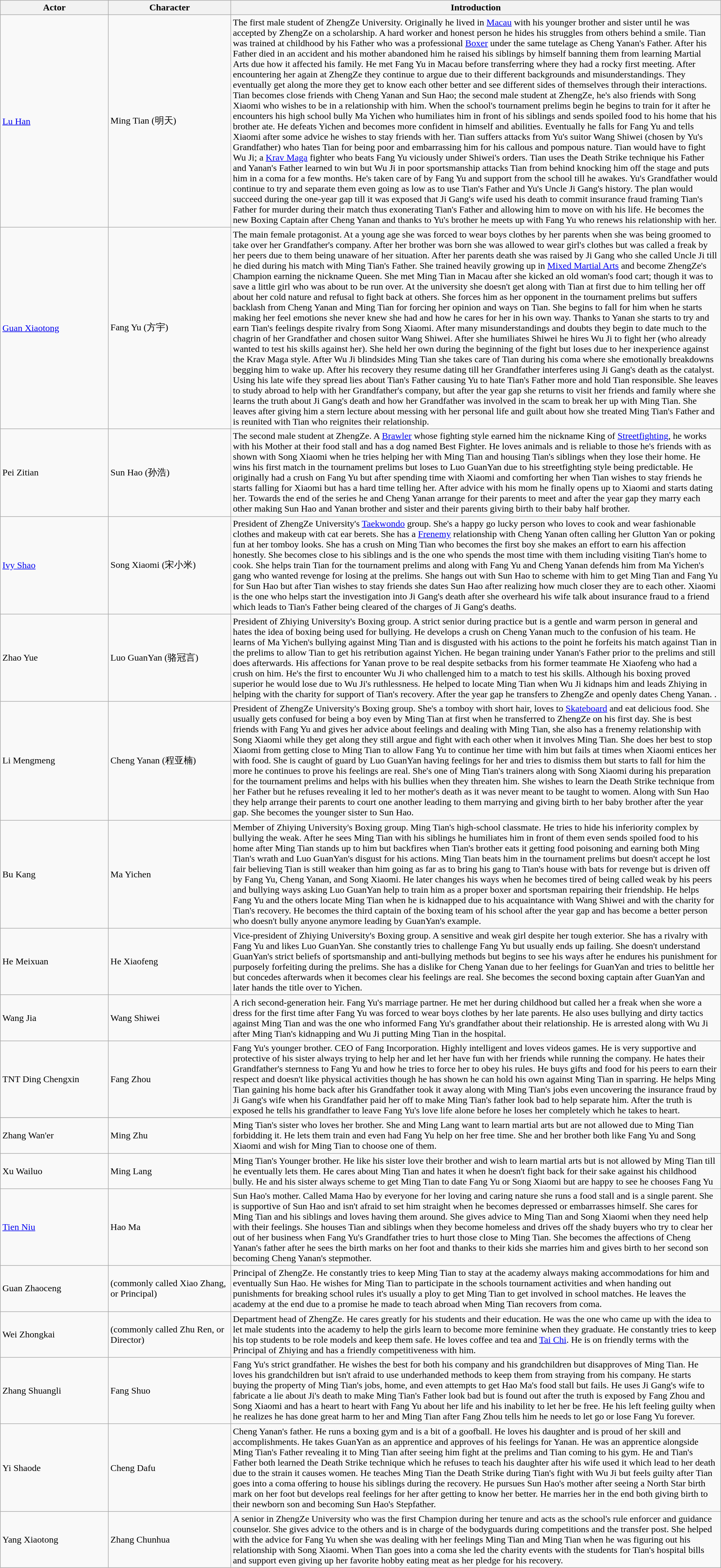<table class="wikitable">
<tr>
<th style="width:15%">Actor</th>
<th style="width:17%">Character</th>
<th>Introduction</th>
</tr>
<tr>
<td><a href='#'>Lu Han</a></td>
<td>Ming Tian (明天)</td>
<td>The first male student of ZhengZe University. Originally he lived in <a href='#'>Macau</a> with his younger brother and sister until he was accepted by ZhengZe on a scholarship. A hard worker and honest person he hides his struggles from others behind a smile. Tian was trained at childhood by his Father who was a professional <a href='#'>Boxer</a> under the same tutelage as Cheng Yanan's Father. After his Father died in an accident and his mother abandoned him he raised his siblings by himself banning them from learning Martial Arts due how it affected his family. He met Fang Yu in Macau before transferring where they had a rocky first meeting. After encountering her again at ZhengZe they continue to argue due to their different backgrounds and misunderstandings. They eventually get along the more they get to know each other better and see different sides of themselves through their interactions. Tian becomes close friends with Cheng Yanan and Sun Hao; the second male student at ZhengZe, he's also friends with Song Xiaomi who wishes to be in a relationship with him. When the school's tournament prelims begin he begins to train for it after he encounters his high school bully Ma Yichen who humiliates him in front of his siblings and sends spoiled food to his home that his brother ate. He defeats Yichen and becomes more confident in himself and abilities. Eventually he falls for Fang Yu and tells Xiaomi after some advice he wishes to stay friends with her. Tian suffers attacks from Yu's suitor Wang Shiwei (chosen by Yu's Grandfather) who hates Tian for being poor and embarrassing him for his callous and pompous nature. Tian would have to fight Wu Ji; a <a href='#'>Krav Maga</a> fighter who beats Fang Yu viciously under Shiwei's orders. Tian uses the Death Strike technique his Father and Yanan's Father learned to win but Wu Ji in poor sportsmanship attacks Tian from behind knocking him off the stage and puts him in a coma for a few months. He's taken care of by Fang Yu and support from the school till he awakes. Yu's Grandfather would continue to try and separate them even going as low as to use Tian's Father and Yu's Uncle Ji Gang's history. The plan would succeed during the one-year gap till it was exposed that Ji Gang's wife used his death to commit insurance fraud framing Tian's Father for murder during their match thus exonerating Tian's Father and allowing him to move on with his life. He becomes the new Boxing Captain after Cheng Yanan and thanks to Yu's brother he meets up with Fang Yu who renews his relationship with her.</td>
</tr>
<tr>
<td><a href='#'>Guan Xiaotong</a></td>
<td>Fang Yu (方宇)</td>
<td>The main female protagonist. At a young age she was forced to wear boys clothes by her parents when she was being groomed to take over her Grandfather's company. After her brother was born she was allowed to wear girl's clothes but was called a freak by her peers due to them being unaware of her situation. After her parents death she was raised by Ji Gang who she called Uncle Ji till he died during his match with Ming Tian's Father. She trained heavily growing up in <a href='#'>Mixed Martial Arts</a> and become ZhengZe's Champion earning the nickname Queen. She met Ming Tian in Macau after she kicked an old woman's food cart; though it was to save a little girl who was about to be run over. At the university she doesn't get along with Tian at first due to him telling her off about her cold nature and refusal to fight back at others. She forces him as her opponent in the tournament prelims but suffers backlash from Cheng Yanan and Ming Tian for forcing her opinion and ways on Tian. She begins to fall for him when he starts making her feel emotions she never knew she had and how he cares for her in his own way. Thanks to Yanan she starts to try and earn Tian's feelings despite rivalry from Song Xiaomi. After many misunderstandings and doubts they begin to date much to the chagrin of her Grandfather and chosen suitor Wang Shiwei. After she humiliates Shiwei he hires Wu Ji to fight her (who already wanted to test his skills against her). She held her own during the beginning of the fight but loses due to her inexperience against the Krav Maga style. After Wu Ji blindsides Ming Tian she takes care of Tian during his coma where she emotionally breakdowns begging him to wake up. After his recovery they resume dating till her Grandfather interferes using Ji Gang's death as the catalyst. Using his late wife they spread lies about Tian's Father causing Yu to hate Tian's Father more and hold Tian responsible. She leaves to study abroad to help with her Grandfather's company, but after the year gap she returns to visit her friends and family where she learns the truth about Ji Gang's death and how her Grandfather was involved in the scam to break her up with Ming Tian. She leaves after giving him a stern lecture about messing with her personal life and guilt about how she treated Ming Tian's Father and is reunited with Tian who reignites their relationship.</td>
</tr>
<tr>
<td>Pei Zitian</td>
<td>Sun Hao (孙浩)</td>
<td>The second male student at ZhengZe. A <a href='#'>Brawler</a> whose fighting style earned him the nickname King of <a href='#'>Streetfighting</a>, he works with his Mother at their food stall and has a dog named Best Fighter. He loves animals and is reliable to those he's friends with as shown with Song Xiaomi when he tries helping her with Ming Tian and housing Tian's siblings when they lose their home. He wins his first match in the tournament prelims but loses to Luo GuanYan due to his streetfighting style being predictable. He originally had a crush on Fang Yu but after spending time with Xiaomi and comforting her when Tian wishes to stay friends he starts falling for Xiaomi but has a hard time telling her. After advice with his mom he finally opens up to Xiaomi and starts dating her. Towards the end of the series he and Cheng Yanan arrange for their parents to meet and after the year gap they marry each other making Sun Hao and Yanan brother and sister and their parents giving birth to their baby half brother.</td>
</tr>
<tr>
<td><a href='#'>Ivy Shao</a></td>
<td>Song Xiaomi (宋小米)</td>
<td>President of ZhengZe University's <a href='#'>Taekwondo</a> group. She's a happy go lucky person who loves to cook and wear fashionable clothes and makeup with cat ear berets. She has a <a href='#'>Frenemy</a> relationship with Cheng Yanan often calling her Glutton Yan or poking fun at her tomboy looks. She has a crush on Ming Tian who becomes the first boy she makes an effort to earn his affection honestly. She becomes close to his siblings and is the one who spends the most time with them including visiting Tian's home to cook. She helps train Tian for the tournament prelims and along with Fang Yu and Cheng Yanan defends him from Ma Yichen's gang who wanted revenge for losing at the prelims. She hangs out with Sun Hao to scheme with him to get Ming Tian and Fang Yu for Sun Hao but after Tian wishes to stay friends she dates Sun Hao after realizing how much closer they are to each other. Xiaomi is the one who helps start the investigation into Ji Gang's death after she overheard his wife talk about insurance fraud to a friend which leads to Tian's Father being cleared of the charges of Ji Gang's deaths.</td>
</tr>
<tr>
<td>Zhao Yue</td>
<td>Luo GuanYan (骆冠言)</td>
<td>President of Zhiying University's Boxing group. A strict senior during practice but is a gentle and warm person in general and hates the idea of boxing being used for bullying. He develops a crush on Cheng Yanan much to the confusion of his team. He learns of Ma Yichen's bullying against Ming Tian and is disgusted with his actions to the point he forfeits his match against Tian in the prelims to allow Tian to get his retribution against Yichen. He began training under Yanan's Father prior to the prelims and still does afterwards. His affections for Yanan prove to be real despite setbacks from his former teammate He Xiaofeng who had a crush on him. He's the first to encounter Wu Ji who challenged him to a match to test his skills. Although his boxing proved superior he would lose due to Wu Ji's ruthlessness. He helped to locate Ming Tian when Wu Ji kidnaps him and leads Zhiying in helping with the charity for support of Tian's recovery. After the year gap he transfers to ZhengZe and openly dates Cheng Yanan. .</td>
</tr>
<tr>
<td>Li Mengmeng</td>
<td>Cheng Yanan (程亚楠)</td>
<td>President of ZhengZe University's Boxing group. She's a tomboy with short hair, loves to <a href='#'>Skateboard</a> and eat delicious food. She usually gets confused for being a boy even by Ming Tian at first when he transferred to ZhengZe on his first day. She is best friends with Fang Yu and gives her advice about feelings and dealing with Ming Tian, she also has a frenemy relationship with Song Xiaomi while they get along they still argue and fight with each other when it involves Ming Tian. She does her best to stop Xiaomi from getting close to Ming Tian to allow Fang Yu to continue her time with him but fails at times when Xiaomi entices her with food. She is caught of guard by Luo GuanYan having feelings for her and tries to dismiss them but starts to fall for him the more he continues to prove his feelings are real. She's one of Ming Tian's trainers along with Song Xiaomi during his preparation for the tournament prelims and helps with his bullies when they threaten him. She wishes to learn the Death Strike technique from her Father but he refuses revealing it led to her mother's death as it was never meant to be taught to women. Along with Sun Hao they help arrange their parents to court one another leading to them marrying and giving birth to her baby brother after the year gap. She becomes the younger sister to Sun Hao.</td>
</tr>
<tr>
<td>Bu Kang</td>
<td>Ma Yichen</td>
<td>Member of Zhiying University's Boxing group. Ming Tian's high-school classmate. He tries to hide his inferiority complex by bullying the weak. After he sees Ming Tian with his siblings he humiliates him in front of them even sends spoiled food to his home after Ming Tian stands up to him but backfires when Tian's brother eats it getting food poisoning and earning both Ming Tian's wrath and Luo GuanYan's disgust for his actions. Ming Tian beats him in the tournament prelims but doesn't accept he lost fair believing Tian is still weaker than him going as far as to bring his gang to Tian's house with bats for revenge but is driven off by Fang Yu, Cheng Yanan, and Song Xiaomi. He later changes his ways when he becomes tired of being called weak by his peers and bullying ways asking Luo GuanYan help to train him as a proper boxer and sportsman repairing their friendship. He helps Fang Yu and the others locate Ming Tian when he is kidnapped due to his acquaintance with Wang Shiwei and with the charity for Tian's recovery. He becomes the third captain of the boxing team of his school after the year gap and has become a better person who doesn't bully anyone anymore leading by GuanYan's example.</td>
</tr>
<tr>
<td>He Meixuan</td>
<td>He Xiaofeng</td>
<td>Vice-president of Zhiying University's Boxing group. A sensitive and weak girl despite her tough exterior. She has a rivalry with Fang Yu and likes Luo GuanYan. She constantly tries to challenge Fang Yu but usually ends up failing. She doesn't understand GuanYan's strict beliefs of sportsmanship and anti-bullying methods but begins to see his ways after he endures his punishment for purposely forfeiting during the prelims. She has a dislike for Cheng Yanan due to her feelings for GuanYan and tries to belittle her but concedes afterwards when it becomes clear his feelings are real. She becomes the second boxing captain after GuanYan and later hands the title over to Yichen.</td>
</tr>
<tr>
<td>Wang Jia </td>
<td>Wang Shiwei</td>
<td>A rich second-generation heir. Fang Yu's marriage partner. He met her during childhood but called her a freak when she wore a dress for the first time after Fang Yu was forced to wear boys clothes by her late parents. He also uses bullying and dirty tactics against Ming Tian and was the one who informed Fang Yu's grandfather about their relationship. He is arrested along with Wu Ji after Ming Tian's kidnapping and Wu Ji putting Ming Tian in the hospital.</td>
</tr>
<tr>
<td>TNT Ding Chengxin</td>
<td>Fang Zhou</td>
<td>Fang Yu's younger brother. CEO of Fang Incorporation. Highly intelligent and loves videos games. He is very supportive and protective of his sister always trying to help her and let her have fun with her friends while running the company. He hates their Grandfather's sternness to Fang Yu and how he tries to force her to obey his rules. He buys gifts and food for his peers to earn their respect and doesn't like physical activities though he has shown he can hold his own against Ming Tian in sparring. He helps Ming Tian gaining his home back after his Grandfather took it away along with Ming Tian's jobs even uncovering the insurance fraud by Ji Gang's wife when his Grandfather paid her off to make Ming Tian's father look bad to help separate him. After the truth is exposed he tells his grandfather to leave Fang Yu's love life alone before he loses her completely which he takes to heart.</td>
</tr>
<tr>
</tr>
<tr>
<td>Zhang Wan'er</td>
<td>Ming Zhu</td>
<td>Ming Tian's sister who loves her brother. She and Ming Lang want to learn martial arts but are not allowed due to Ming Tian forbidding it. He lets them train and even had Fang Yu help on her free time. She and her brother both like Fang Yu and Song Xiaomi and wish for Ming Tian to choose one of them.</td>
</tr>
<tr>
<td>Xu Wailuo</td>
<td>Ming Lang</td>
<td>Ming Tian's Younger brother. He like his sister love their brother and wish to learn martial arts but is not allowed by Ming Tian till he eventually lets them. He cares about Ming Tian and hates it when he doesn't fight back for their sake against his childhood bully. He and his sister always scheme to get Ming Tian to date Fang Yu or Song Xiaomi but are happy to see he chooses Fang Yu</td>
</tr>
<tr>
<td><a href='#'>Tien Niu</a></td>
<td>Hao Ma</td>
<td>Sun Hao's mother. Called Mama Hao by everyone for her loving and caring nature she runs a food stall and is a single parent. She is supportive of Sun Hao and isn't afraid to set him straight when he becomes depressed or embarrasses himself. She cares for Ming Tian and his siblings and loves having them around. She gives advice to Ming Tian and Song Xiaomi when they need help with their feelings. She houses Tian and siblings when they become homeless and drives off the shady buyers who try to clear her out of her business when Fang Yu's Grandfather tries to hurt those close to Ming Tian. She becomes the affections of Cheng Yanan's father after he sees the birth marks on her foot and thanks to their kids she marries him and gives birth to her second son becoming Cheng Yanan's stepmother.</td>
</tr>
<tr>
<td>Guan Zhaoceng</td>
<td>(commonly called Xiao Zhang, or Principal)</td>
<td>Principal of ZhengZe. He constantly tries to keep Ming Tian to stay at the academy always making accommodations for him and eventually Sun Hao. He wishes for Ming Tian to participate in the schools tournament activities and when handing out punishments for breaking school rules it's usually a ploy to get Ming Tian to get involved in school matches. He leaves the academy at the end due to a promise he made to teach abroad when Ming Tian recovers from coma.</td>
</tr>
<tr>
<td>Wei Zhongkai</td>
<td>(commonly called Zhu Ren, or Director)</td>
<td>Department head of ZhengZe. He cares greatly for his students and their education. He was the one who came up with the idea to let male students into the academy to help the girls learn to become more feminine when they graduate. He constantly tries to keep his top students to be role models and keep them safe. He loves coffee and tea and <a href='#'>Tai Chi</a>. He is on friendly terms with the Principal of Zhiying and has a friendly competitiveness with him.</td>
</tr>
<tr>
<td>Zhang Shuangli</td>
<td>Fang Shuo</td>
<td>Fang Yu's strict grandfather. He wishes the best for both his company and his grandchildren but disapproves of Ming Tian. He loves his grandchildren but isn't afraid to use underhanded methods to keep them from straying from his company. He starts buying the property of Ming Tian's jobs, home, and even attempts to get Hao Ma's food stall but fails. He uses Ji Gang's wife to fabricate a lie about Ji's death to make Ming Tian's Father look bad but is found out after the truth is exposed by Fang Zhou and Song Xiaomi and has a heart to heart with Fang Yu about her life and his inability to let her be free. He his left feeling guilty when he realizes he has done great harm to her and Ming Tian after Fang Zhou tells him he needs to let go or lose Fang Yu forever.</td>
</tr>
<tr>
<td>Yi Shaode</td>
<td>Cheng Dafu</td>
<td>Cheng Yanan's father. He runs a boxing gym and is a bit of a goofball. He loves his daughter and is proud of her skill and accomplishments. He takes GuanYan as an apprentice and approves of his feelings for Yanan. He was an apprentice alongside Ming Tian's Father revealing it to Ming Tian after seeing him fight at the prelims and Tian coming to his gym. He and Tian's Father both learned the Death Strike technique which he refuses to teach his daughter after his wife used it which lead to her death due to the strain it causes women. He teaches Ming Tian the Death Strike during Tian's fight with Wu Ji but feels guilty after Tian goes into a coma offering to house his siblings during the recovery. He pursues Sun Hao's mother after seeing a North Star birth mark on her foot but develops real feelings for her after getting to know her better. He marries her in the end both giving birth to their newborn son and becoming Sun Hao's Stepfather.</td>
</tr>
<tr>
<td>Yang Xiaotong</td>
<td>Zhang Chunhua</td>
<td>A senior in ZhengZe University who was the first Champion during her tenure and acts as the school's rule enforcer and guidance counselor. She gives advice to the others and is in charge of the bodyguards during competitions and the transfer post. She helped with the advice for Fang Yu when she was dealing with her feelings Ming Tian and Ming Tian when he was figuring out his relationship with Song Xiaomi. When Tian goes into a coma she led the charity events with the students for Tian's hospital bills and support even giving up her favorite hobby eating meat as her pledge for his recovery.</td>
</tr>
</table>
